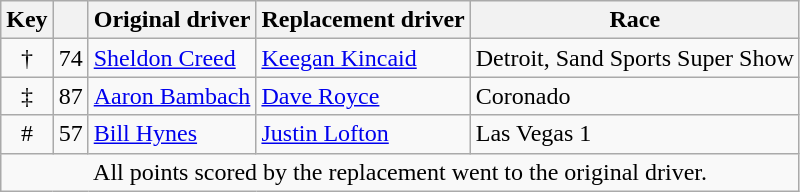<table class="wikitable">
<tr>
<th>Key</th>
<th></th>
<th>Original driver</th>
<th>Replacement driver</th>
<th>Race</th>
</tr>
<tr>
<td align=center>†</td>
<td>74</td>
<td><a href='#'>Sheldon Creed</a></td>
<td><a href='#'>Keegan Kincaid</a></td>
<td>Detroit, Sand Sports Super Show</td>
</tr>
<tr>
<td align=center>‡</td>
<td>87</td>
<td><a href='#'>Aaron Bambach</a></td>
<td><a href='#'>Dave Royce</a></td>
<td>Coronado</td>
</tr>
<tr>
<td align=center>#</td>
<td>57</td>
<td><a href='#'>Bill Hynes</a></td>
<td><a href='#'>Justin Lofton</a></td>
<td>Las Vegas 1</td>
</tr>
<tr>
<td colspan=5 align=center>All points scored by the replacement went to the original driver.</td>
</tr>
</table>
